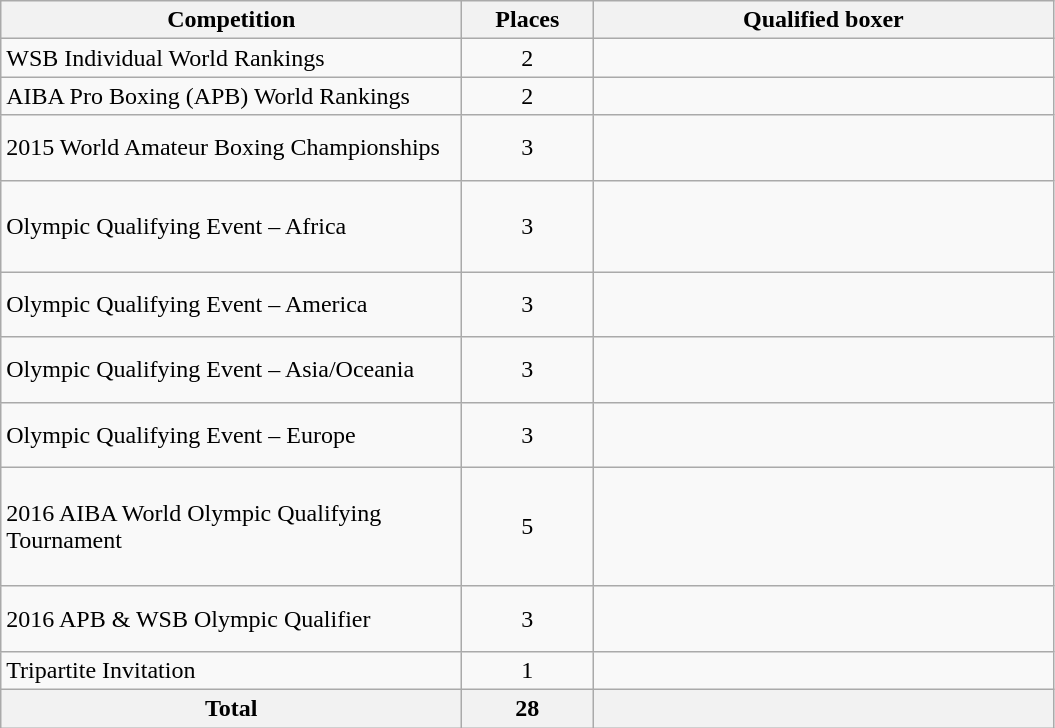<table class=wikitable>
<tr>
<th width=300>Competition</th>
<th width=80>Places</th>
<th width=300>Qualified boxer</th>
</tr>
<tr>
<td>WSB Individual World Rankings</td>
<td align="center">2</td>
<td><br></td>
</tr>
<tr>
<td>AIBA Pro Boxing (APB) World Rankings</td>
<td align="center">2</td>
<td><br></td>
</tr>
<tr>
<td>2015 World Amateur Boxing Championships</td>
<td align="center">3</td>
<td><br><br></td>
</tr>
<tr>
<td>Olympic Qualifying Event – Africa</td>
<td align="center">3</td>
<td><br><br><s></s><br></td>
</tr>
<tr>
<td>Olympic Qualifying Event – America</td>
<td align="center">3</td>
<td><br><br></td>
</tr>
<tr>
<td>Olympic Qualifying Event – Asia/Oceania</td>
<td align="center">3</td>
<td><br><br></td>
</tr>
<tr>
<td>Olympic Qualifying Event – Europe</td>
<td align="center">3</td>
<td><br><br></td>
</tr>
<tr>
<td>2016 AIBA World Olympic Qualifying Tournament</td>
<td align="center">5</td>
<td><br><br><br><br></td>
</tr>
<tr>
<td>2016 APB & WSB Olympic Qualifier</td>
<td align="center">3</td>
<td><br><br></td>
</tr>
<tr>
<td>Tripartite Invitation</td>
<td align="center">1</td>
<td></td>
</tr>
<tr>
<th>Total</th>
<th>28</th>
<th></th>
</tr>
</table>
